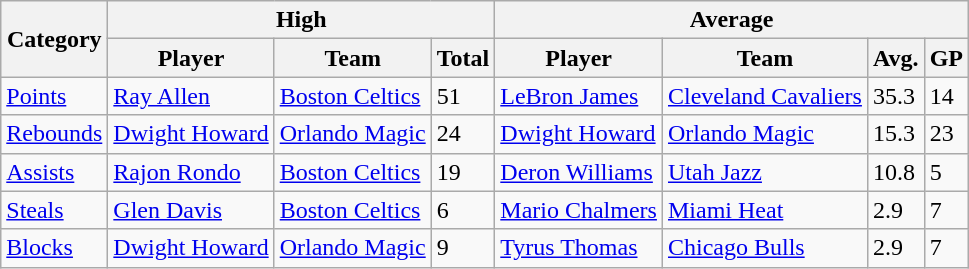<table class=wikitable style="text-align:left;">
<tr>
<th rowspan=2>Category</th>
<th colspan=3>High</th>
<th colspan=4>Average</th>
</tr>
<tr>
<th>Player</th>
<th>Team</th>
<th>Total</th>
<th>Player</th>
<th>Team</th>
<th>Avg.</th>
<th>GP</th>
</tr>
<tr>
<td><a href='#'>Points</a></td>
<td><a href='#'>Ray Allen</a></td>
<td><a href='#'>Boston Celtics</a></td>
<td>51</td>
<td><a href='#'>LeBron James</a></td>
<td><a href='#'>Cleveland Cavaliers</a></td>
<td>35.3</td>
<td>14</td>
</tr>
<tr>
<td><a href='#'>Rebounds</a></td>
<td><a href='#'>Dwight Howard</a></td>
<td><a href='#'>Orlando Magic</a></td>
<td>24</td>
<td><a href='#'>Dwight Howard</a></td>
<td><a href='#'>Orlando Magic</a></td>
<td>15.3</td>
<td>23</td>
</tr>
<tr>
<td><a href='#'>Assists</a></td>
<td><a href='#'>Rajon Rondo</a></td>
<td><a href='#'>Boston Celtics</a></td>
<td>19 <small></small></td>
<td><a href='#'>Deron Williams</a></td>
<td><a href='#'>Utah Jazz</a></td>
<td>10.8</td>
<td>5</td>
</tr>
<tr>
<td><a href='#'>Steals</a></td>
<td><a href='#'>Glen Davis</a></td>
<td><a href='#'>Boston Celtics</a></td>
<td>6</td>
<td><a href='#'>Mario Chalmers</a></td>
<td><a href='#'>Miami Heat</a></td>
<td>2.9</td>
<td>7</td>
</tr>
<tr>
<td><a href='#'>Blocks</a></td>
<td><a href='#'>Dwight Howard</a></td>
<td><a href='#'>Orlando Magic</a></td>
<td>9</td>
<td><a href='#'>Tyrus Thomas</a></td>
<td><a href='#'>Chicago Bulls</a></td>
<td>2.9</td>
<td>7</td>
</tr>
</table>
